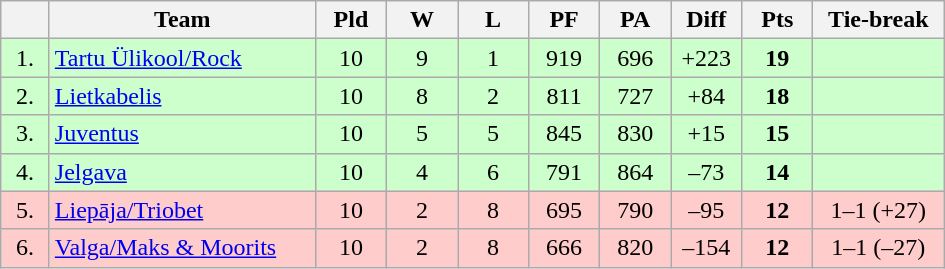<table class="wikitable" style="text-align:center">
<tr>
<th width=25></th>
<th width=170>Team</th>
<th width=40>Pld</th>
<th width=40>W</th>
<th width=40>L</th>
<th width=40>PF</th>
<th width=40>PA</th>
<th width=40>Diff</th>
<th width=40>Pts</th>
<th width=80>Tie-break</th>
</tr>
<tr style="background:#ccffcc;">
<td>1.</td>
<td align=left> <a href='#'>Tartu Ülikool/Rock</a></td>
<td>10</td>
<td>9</td>
<td>1</td>
<td>919</td>
<td>696</td>
<td>+223</td>
<td><strong>19</strong></td>
<td></td>
</tr>
<tr style="background:#ccffcc;">
<td>2.</td>
<td align=left> <a href='#'>Lietkabelis</a></td>
<td>10</td>
<td>8</td>
<td>2</td>
<td>811</td>
<td>727</td>
<td>+84</td>
<td><strong>18</strong></td>
<td></td>
</tr>
<tr style="background:#ccffcc;">
<td>3.</td>
<td align=left> <a href='#'>Juventus</a></td>
<td>10</td>
<td>5</td>
<td>5</td>
<td>845</td>
<td>830</td>
<td>+15</td>
<td><strong>15</strong></td>
<td></td>
</tr>
<tr style="background:#ccffcc;">
<td>4.</td>
<td align=left> <a href='#'>Jelgava</a></td>
<td>10</td>
<td>4</td>
<td>6</td>
<td>791</td>
<td>864</td>
<td>–73</td>
<td><strong>14</strong></td>
<td></td>
</tr>
<tr style="background:#ffcccc;">
<td>5.</td>
<td align=left> <a href='#'>Liepāja/Triobet</a></td>
<td>10</td>
<td>2</td>
<td>8</td>
<td>695</td>
<td>790</td>
<td>–95</td>
<td><strong>12</strong></td>
<td>1–1 (+27)</td>
</tr>
<tr style="background:#ffcccc;">
<td>6.</td>
<td align=left> <a href='#'>Valga/Maks & Moorits</a></td>
<td>10</td>
<td>2</td>
<td>8</td>
<td>666</td>
<td>820</td>
<td>–154</td>
<td><strong>12</strong></td>
<td>1–1 (–27)</td>
</tr>
</table>
